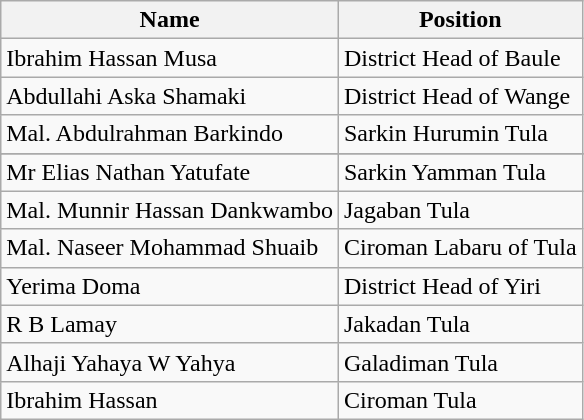<table class="wikitable">
<tr>
<th>Name</th>
<th>Position</th>
</tr>
<tr>
<td>Ibrahim Hassan Musa</td>
<td>District Head of Baule</td>
</tr>
<tr>
<td>Abdullahi Aska Shamaki</td>
<td>District Head of Wange</td>
</tr>
<tr>
<td>Mal. Abdulrahman Barkindo</td>
<td>Sarkin Hurumin Tula</td>
</tr>
<tr>
</tr>
<tr>
<td>Mr Elias Nathan Yatufate</td>
<td>Sarkin Yamman Tula</td>
</tr>
<tr>
<td>Mal. Munnir Hassan Dankwambo</td>
<td>Jagaban Tula</td>
</tr>
<tr>
<td>Mal. Naseer Mohammad Shuaib</td>
<td>Ciroman  Labaru of Tula</td>
</tr>
<tr>
<td>Yerima Doma</td>
<td>District Head of Yiri</td>
</tr>
<tr>
<td>R B Lamay</td>
<td>Jakadan Tula</td>
</tr>
<tr>
<td>Alhaji Yahaya W Yahya</td>
<td>Galadiman Tula</td>
</tr>
<tr>
<td>Ibrahim Hassan</td>
<td>Ciroman Tula</td>
</tr>
</table>
